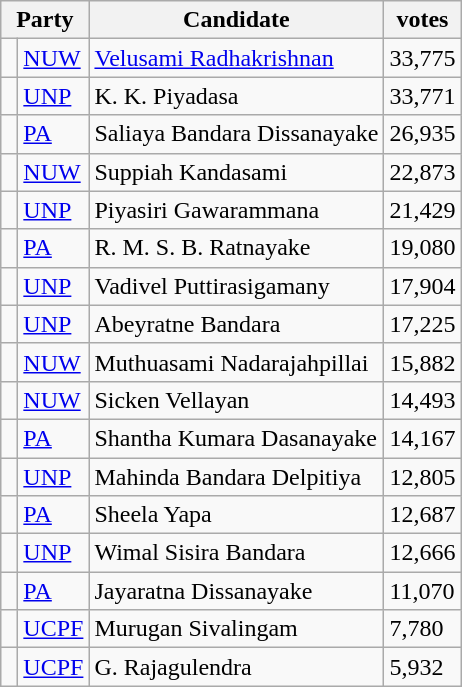<table class="wikitable sortable mw-collapsible">
<tr>
<th colspan="2">Party</th>
<th>Candidate</th>
<th>votes</th>
</tr>
<tr>
<td bgcolor=> </td>
<td align=left><a href='#'>NUW</a></td>
<td><a href='#'>Velusami Radhakrishnan</a></td>
<td>33,775</td>
</tr>
<tr>
<td bgcolor=> </td>
<td align=left><a href='#'>UNP</a></td>
<td>K. K. Piyadasa</td>
<td>33,771</td>
</tr>
<tr>
<td bgcolor=> </td>
<td align=left><a href='#'>PA</a></td>
<td>Saliaya Bandara Dissanayake</td>
<td>26,935</td>
</tr>
<tr>
<td bgcolor=> </td>
<td align=left><a href='#'>NUW</a></td>
<td>Suppiah Kandasami</td>
<td>22,873</td>
</tr>
<tr>
<td bgcolor=> </td>
<td align=left><a href='#'>UNP</a></td>
<td>Piyasiri Gawarammana</td>
<td>21,429</td>
</tr>
<tr>
<td bgcolor=> </td>
<td align=left><a href='#'>PA</a></td>
<td>R. M. S. B. Ratnayake</td>
<td>19,080</td>
</tr>
<tr>
<td bgcolor=> </td>
<td align=left><a href='#'>UNP</a></td>
<td>Vadivel Puttirasigamany</td>
<td>17,904</td>
</tr>
<tr>
<td bgcolor=> </td>
<td align=left><a href='#'>UNP</a></td>
<td>Abeyratne Bandara</td>
<td>17,225</td>
</tr>
<tr>
<td bgcolor=> </td>
<td align=left><a href='#'>NUW</a></td>
<td>Muthuasami Nadarajahpillai</td>
<td>15,882</td>
</tr>
<tr>
<td bgcolor=> </td>
<td align=left><a href='#'>NUW</a></td>
<td>Sicken Vellayan</td>
<td>14,493</td>
</tr>
<tr>
<td bgcolor=> </td>
<td align=left><a href='#'>PA</a></td>
<td>Shantha Kumara Dasanayake</td>
<td>14,167</td>
</tr>
<tr>
<td bgcolor=> </td>
<td align=left><a href='#'>UNP</a></td>
<td>Mahinda Bandara Delpitiya</td>
<td>12,805</td>
</tr>
<tr>
<td bgcolor=> </td>
<td align=left><a href='#'>PA</a></td>
<td>Sheela Yapa</td>
<td>12,687</td>
</tr>
<tr>
<td bgcolor=> </td>
<td align=left><a href='#'>UNP</a></td>
<td>Wimal Sisira Bandara</td>
<td>12,666</td>
</tr>
<tr>
<td bgcolor=> </td>
<td align=left><a href='#'>PA</a></td>
<td>Jayaratna Dissanayake</td>
<td>11,070</td>
</tr>
<tr>
<td bgcolor=> </td>
<td align=left><a href='#'>UCPF</a></td>
<td>Murugan Sivalingam</td>
<td>7,780</td>
</tr>
<tr>
<td bgcolor=> </td>
<td align=left><a href='#'>UCPF</a></td>
<td>G. Rajagulendra</td>
<td>5,932</td>
</tr>
</table>
